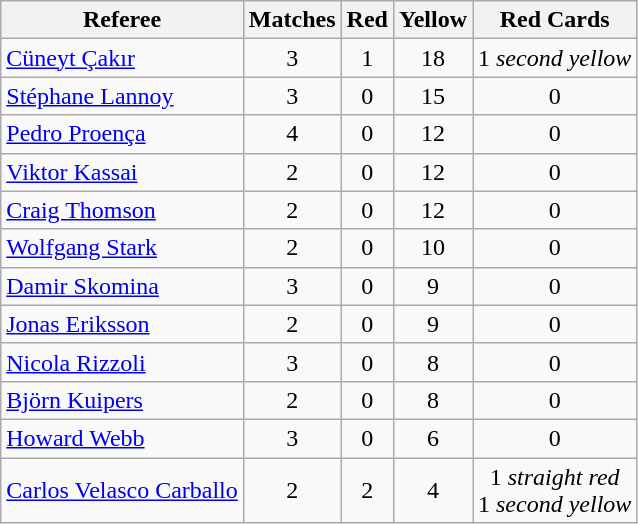<table class="wikitable" style="text-align:center">
<tr>
<th>Referee</th>
<th>Matches</th>
<th> Red</th>
<th> Yellow</th>
<th>Red Cards</th>
</tr>
<tr>
<td align=left> <a href='#'>Cüneyt Çakır</a></td>
<td>3</td>
<td>1</td>
<td>18</td>
<td>1 <em>second yellow</em></td>
</tr>
<tr>
<td align=left> <a href='#'>Stéphane Lannoy</a></td>
<td>3</td>
<td>0</td>
<td>15</td>
<td>0</td>
</tr>
<tr>
<td align=left> <a href='#'>Pedro Proença</a></td>
<td>4</td>
<td>0</td>
<td>12</td>
<td>0</td>
</tr>
<tr>
<td align=left> <a href='#'>Viktor Kassai</a></td>
<td>2</td>
<td>0</td>
<td>12</td>
<td>0</td>
</tr>
<tr>
<td align=left> <a href='#'>Craig Thomson</a></td>
<td>2</td>
<td>0</td>
<td>12</td>
<td>0</td>
</tr>
<tr>
<td align=left> <a href='#'>Wolfgang Stark</a></td>
<td>2</td>
<td>0</td>
<td>10</td>
<td>0</td>
</tr>
<tr>
<td align=left> <a href='#'>Damir Skomina</a></td>
<td>3</td>
<td>0</td>
<td>9</td>
<td>0</td>
</tr>
<tr>
<td align=left> <a href='#'>Jonas Eriksson</a></td>
<td>2</td>
<td>0</td>
<td>9</td>
<td>0</td>
</tr>
<tr>
<td align=left> <a href='#'>Nicola Rizzoli</a></td>
<td>3</td>
<td>0</td>
<td>8</td>
<td>0</td>
</tr>
<tr>
<td align=left> <a href='#'>Björn Kuipers</a></td>
<td>2</td>
<td>0</td>
<td>8</td>
<td>0</td>
</tr>
<tr>
<td align=left> <a href='#'>Howard Webb</a></td>
<td>3</td>
<td>0</td>
<td>6</td>
<td>0</td>
</tr>
<tr>
<td align=left> <a href='#'>Carlos Velasco Carballo</a></td>
<td>2</td>
<td>2</td>
<td>4</td>
<td>1 <em>straight red</em><br>1 <em>second yellow</em></td>
</tr>
</table>
